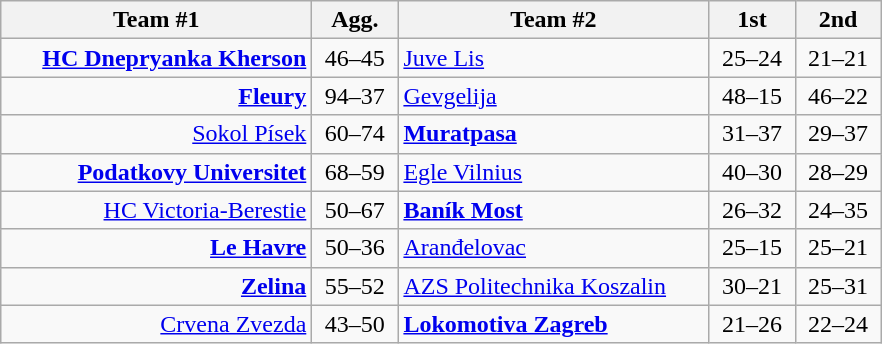<table class=wikitable style="text-align:center">
<tr>
<th width=200>Team #1</th>
<th width=50>Agg.</th>
<th width=200>Team #2</th>
<th width=50>1st</th>
<th width=50>2nd</th>
</tr>
<tr>
<td align=right><strong><a href='#'>HC Dnepryanka Kherson</a></strong> </td>
<td>46–45</td>
<td align=left> <a href='#'>Juve Lis</a></td>
<td align=center>25–24</td>
<td align=center>21–21</td>
</tr>
<tr>
<td align=right><strong><a href='#'>Fleury</a></strong> </td>
<td>94–37</td>
<td align=left> <a href='#'>Gevgelija</a></td>
<td align=center>48–15</td>
<td align=center>46–22</td>
</tr>
<tr>
<td align=right><a href='#'>Sokol Písek</a> </td>
<td>60–74</td>
<td align=left> <strong><a href='#'>Muratpasa</a></strong></td>
<td align=center>31–37</td>
<td align=center>29–37</td>
</tr>
<tr>
<td align=right><strong><a href='#'>Podatkovy Universitet</a></strong> </td>
<td>68–59</td>
<td align=left> <a href='#'>Egle Vilnius</a></td>
<td align=center>40–30</td>
<td align=center>28–29</td>
</tr>
<tr>
<td align=right><a href='#'>HC Victoria-Berestie</a> </td>
<td>50–67</td>
<td align=left> <strong><a href='#'>Baník Most</a></strong></td>
<td align=center>26–32</td>
<td align=center>24–35</td>
</tr>
<tr>
<td align=right><strong><a href='#'>Le Havre</a></strong> </td>
<td>50–36</td>
<td align=left> <a href='#'>Aranđelovac</a></td>
<td align=center>25–15</td>
<td align=center>25–21</td>
</tr>
<tr>
<td align=right><strong><a href='#'>Zelina</a></strong> </td>
<td>55–52</td>
<td align=left> <a href='#'>AZS Politechnika Koszalin</a></td>
<td align=center>30–21</td>
<td align=center>25–31</td>
</tr>
<tr>
<td align=right><a href='#'>Crvena Zvezda</a> </td>
<td>43–50</td>
<td align=left> <strong><a href='#'>Lokomotiva Zagreb</a></strong></td>
<td align=center>21–26</td>
<td align=center>22–24</td>
</tr>
</table>
